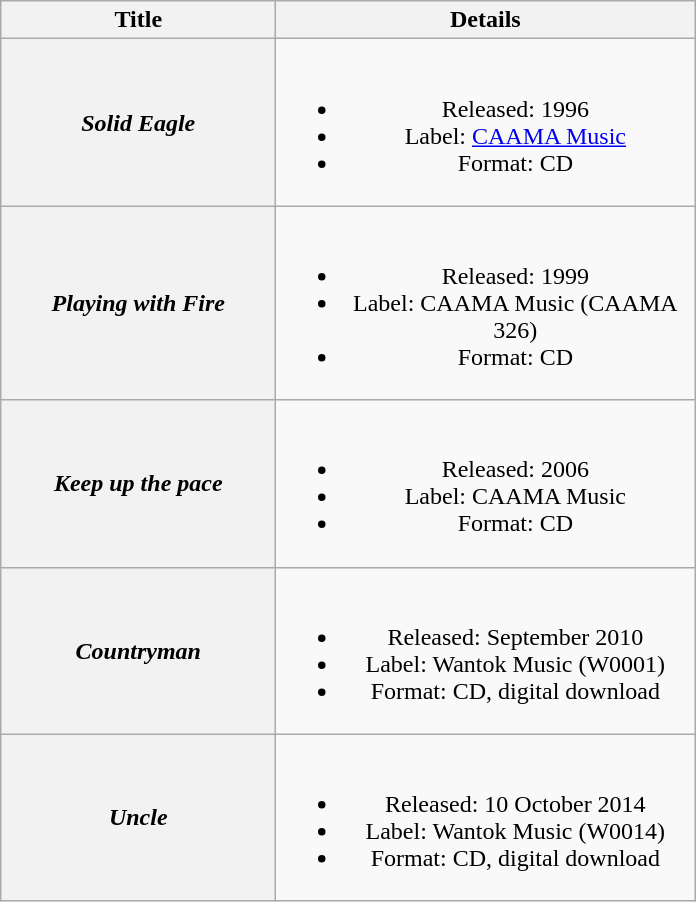<table class="wikitable plainrowheaders" style="text-align:center;" border="1">
<tr>
<th scope="col" style="width:11em;">Title</th>
<th scope="col" style="width:17em;">Details</th>
</tr>
<tr>
<th scope="row"><em>Solid Eagle</em></th>
<td><br><ul><li>Released: 1996</li><li>Label: <a href='#'>CAAMA Music</a></li><li>Format: CD</li></ul></td>
</tr>
<tr>
<th scope="row"><em>Playing with Fire</em> <br> </th>
<td><br><ul><li>Released: 1999</li><li>Label: CAAMA Music (CAAMA 326)</li><li>Format: CD</li></ul></td>
</tr>
<tr>
<th scope="row"><em>Keep up the pace</em> <br> </th>
<td><br><ul><li>Released: 2006</li><li>Label: CAAMA Music</li><li>Format: CD</li></ul></td>
</tr>
<tr>
<th scope="row"><em>Countryman</em></th>
<td><br><ul><li>Released: September 2010</li><li>Label: Wantok Music (W0001)</li><li>Format: CD, digital download</li></ul></td>
</tr>
<tr>
<th scope="row"><em>Uncle</em></th>
<td><br><ul><li>Released: 10 October 2014</li><li>Label: Wantok Music (W0014)</li><li>Format: CD, digital download</li></ul></td>
</tr>
</table>
